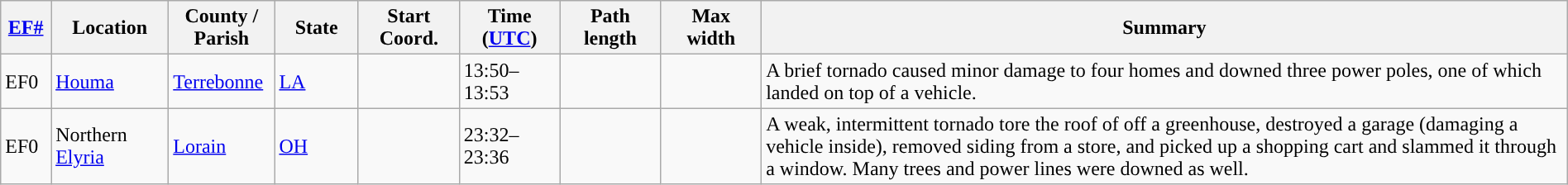<table class="wikitable sortable" style="width:100%;">
<tr>
<th scope="col"  style="width:3%; text-align:center;"><a href='#'>EF#</a></th>
<th scope="col"  style="width:7%; text-align:center;" class="unsortable">Location</th>
<th scope="col"  style="width:6%; text-align:center;" class="unsortable">County / Parish</th>
<th scope="col"  style="width:5%; text-align:center;">State</th>
<th scope="col"  style="width:6%; text-align:center;">Start Coord.</th>
<th scope="col"  style="width:6%; text-align:center;">Time (<a href='#'>UTC</a>)</th>
<th scope="col"  style="width:6%; text-align:center;">Path length</th>
<th scope="col"  style="width:6%; text-align:center;">Max width</th>
<th scope="col" class="unsortable" style="width:48%; text-align:center;">Summary</th>
</tr>
<tr>
<td>EF0</td>
<td><a href='#'>Houma</a></td>
<td><a href='#'>Terrebonne</a></td>
<td><a href='#'>LA</a></td>
<td></td>
<td>13:50–13:53</td>
<td></td>
<td></td>
<td>A brief tornado caused minor damage to four homes and downed three power poles, one of which landed on top of a vehicle.</td>
</tr>
<tr>
<td>EF0</td>
<td>Northern <a href='#'>Elyria</a></td>
<td><a href='#'>Lorain</a></td>
<td><a href='#'>OH</a></td>
<td></td>
<td>23:32–23:36</td>
<td></td>
<td></td>
<td>A weak, intermittent tornado tore the roof of off a greenhouse, destroyed a garage (damaging a vehicle inside), removed siding from a store, and picked up a shopping cart and slammed it through a window. Many trees and power lines were downed as well.</td>
</tr>
</table>
